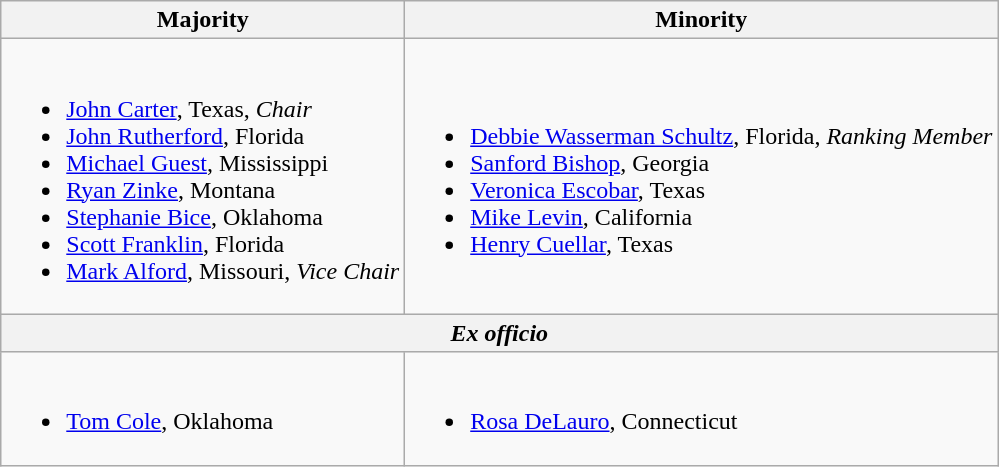<table class=wikitable>
<tr>
<th>Majority</th>
<th>Minority</th>
</tr>
<tr>
<td><br><ul><li><a href='#'>John Carter</a>, Texas, <em>Chair</em></li><li><a href='#'>John Rutherford</a>, Florida</li><li><a href='#'>Michael Guest</a>, Mississippi</li><li><a href='#'>Ryan Zinke</a>, Montana</li><li><a href='#'>Stephanie Bice</a>, Oklahoma</li><li><a href='#'>Scott Franklin</a>, Florida</li><li><a href='#'>Mark Alford</a>, Missouri, <em>Vice Chair</em></li></ul></td>
<td><br><ul><li><a href='#'>Debbie Wasserman Schultz</a>, Florida, <em>Ranking Member</em></li><li><a href='#'>Sanford Bishop</a>, Georgia</li><li><a href='#'>Veronica Escobar</a>, Texas</li><li><a href='#'>Mike Levin</a>, California</li><li><a href='#'>Henry Cuellar</a>, Texas</li></ul></td>
</tr>
<tr>
<th colspan=2><em>Ex officio</em></th>
</tr>
<tr>
<td><br><ul><li><a href='#'>Tom Cole</a>, Oklahoma</li></ul></td>
<td><br><ul><li><a href='#'>Rosa DeLauro</a>, Connecticut</li></ul></td>
</tr>
</table>
